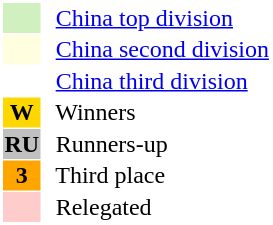<table style="border: 1px solid #ffffff; background-color: #ffffff" cellspacing="1" cellpadding="1">
<tr>
<td bgcolor="#D0F0C0" width="20"></td>
<td bgcolor="#ffffff" align="left">  <a href='#'>China top division</a></td>
</tr>
<tr>
<td bgcolor="#FFFFE0" width="20"></td>
<td bgcolor="#ffffff" align="left">  <a href='#'>China second division</a></td>
</tr>
<tr>
<th bgcolor="#ffffff" width="20"></th>
<td bgcolor="#ffffff" align="left">  <a href='#'>China third division</a></td>
</tr>
<tr>
<th bgcolor="#FFD700" width="20">W</th>
<td bgcolor="#ffffff" align="left">  Winners</td>
</tr>
<tr>
<th bgcolor="#C0C0C0" width="20">RU</th>
<td bgcolor="#ffffff" align="left">  Runners-up</td>
</tr>
<tr>
<th bgcolor="#FFA500" width="20">3</th>
<td bgcolor="#ffffff" align="left">  Third place</td>
</tr>
<tr>
<th bgcolor="#ffcccc" width="20"></th>
<td bgcolor="#ffffff" align="left">  Relegated</td>
</tr>
</table>
